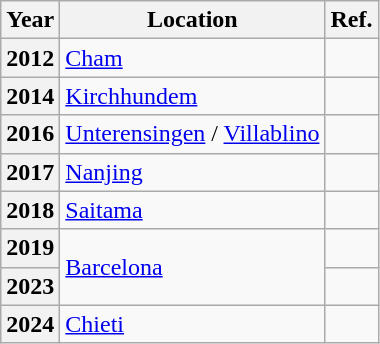<table class="wikitable">
<tr>
<th scope="col">Year</th>
<th scope="col">Location</th>
<th scope="col">Ref.</th>
</tr>
<tr>
<th scope="row;" align="center">2012</th>
<td> <a href='#'>Cham</a></td>
<td></td>
</tr>
<tr>
<th scope="row;" align="center">2014</th>
<td> <a href='#'>Kirchhundem</a></td>
<td></td>
</tr>
<tr>
<th scope="row;" align="center">2016</th>
<td> <a href='#'>Unterensingen</a> /  <a href='#'>Villablino</a></td>
</tr>
<tr>
<th scope="row;" align="center">2017</th>
<td> <a href='#'>Nanjing</a></td>
<td></td>
</tr>
<tr>
<th scope="row;" align="center">2018</th>
<td> <a href='#'>Saitama</a></td>
<td></td>
</tr>
<tr>
<th scope="row;" align="center">2019</th>
<td rowspan=2> <a href='#'>Barcelona</a></td>
<td></td>
</tr>
<tr>
<th scope="row;" align="center">2023</th>
<td></td>
</tr>
<tr>
<th scope="row;" align="center">2024</th>
<td> <a href='#'>Chieti</a></td>
<td></td>
</tr>
</table>
